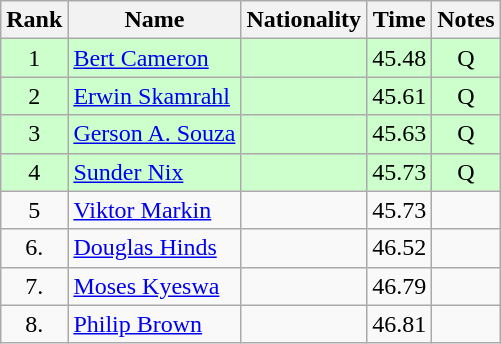<table class="wikitable sortable" style="text-align:center">
<tr>
<th>Rank</th>
<th>Name</th>
<th>Nationality</th>
<th>Time</th>
<th>Notes</th>
</tr>
<tr style="background:#ccffcc;">
<td align="center">1</td>
<td align=left><a href='#'>Bert Cameron</a></td>
<td align=left></td>
<td align="center">45.48</td>
<td>Q</td>
</tr>
<tr style="background:#ccffcc;">
<td align="center">2</td>
<td align=left><a href='#'>Erwin Skamrahl</a></td>
<td align=left></td>
<td align="center">45.61</td>
<td>Q</td>
</tr>
<tr style="background:#ccffcc;">
<td align="center">3</td>
<td align=left><a href='#'>Gerson A. Souza</a></td>
<td align=left></td>
<td align="center">45.63</td>
<td>Q</td>
</tr>
<tr style="background:#ccffcc;">
<td align="center">4</td>
<td align=left><a href='#'>Sunder Nix</a></td>
<td align=left></td>
<td align="center">45.73</td>
<td>Q</td>
</tr>
<tr>
<td align="center">5</td>
<td align=left><a href='#'>Viktor Markin</a></td>
<td align=left></td>
<td align="center">45.73</td>
<td></td>
</tr>
<tr>
<td align="center">6.</td>
<td align=left><a href='#'>Douglas Hinds</a></td>
<td align=left></td>
<td align="center">46.52</td>
<td></td>
</tr>
<tr>
<td align="center">7.</td>
<td align=left><a href='#'>Moses Kyeswa</a></td>
<td align=left></td>
<td align="center">46.79</td>
<td></td>
</tr>
<tr>
<td align="center">8.</td>
<td align=left><a href='#'>Philip Brown</a></td>
<td align=left></td>
<td align="center">46.81</td>
<td></td>
</tr>
</table>
